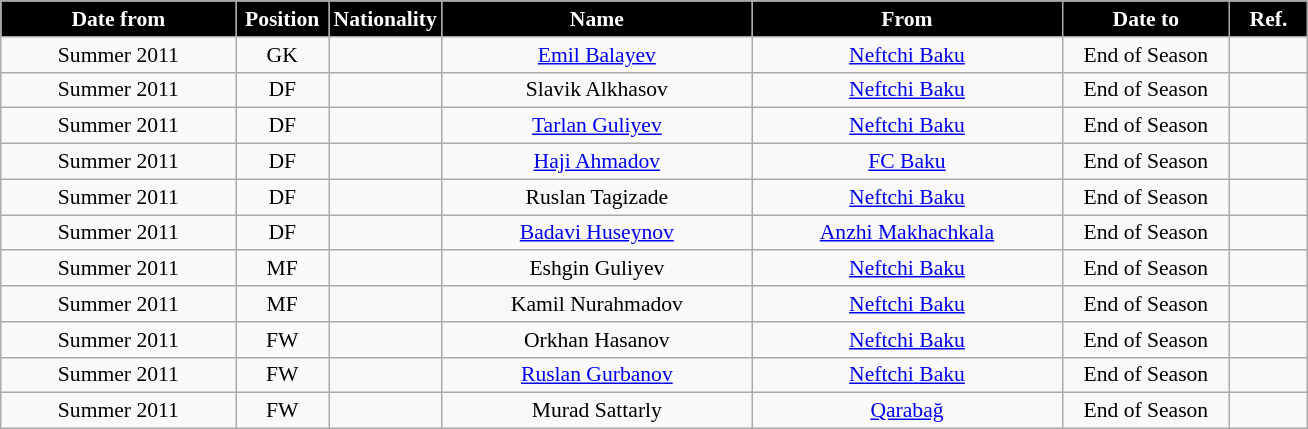<table class="wikitable" style="text-align:center; font-size:90%; ">
<tr>
<th style="background:#000000; color:#FFFFFF; width:150px;">Date from</th>
<th style="background:#000000; color:#FFFFFF; width:55px;">Position</th>
<th style="background:#000000; color:#FFFFFF; width:55px;">Nationality</th>
<th style="background:#000000; color:#FFFFFF; width:200px;">Name</th>
<th style="background:#000000; color:#FFFFFF; width:200px;">From</th>
<th style="background:#000000; color:#FFFFFF; width:105px;">Date to</th>
<th style="background:#000000; color:#FFFFFF; width:45px;">Ref.</th>
</tr>
<tr>
<td>Summer 2011</td>
<td>GK</td>
<td></td>
<td><a href='#'>Emil Balayev</a></td>
<td><a href='#'>Neftchi Baku</a></td>
<td>End of Season</td>
<td></td>
</tr>
<tr>
<td>Summer 2011</td>
<td>DF</td>
<td></td>
<td>Slavik Alkhasov</td>
<td><a href='#'>Neftchi Baku</a></td>
<td>End of Season</td>
<td></td>
</tr>
<tr>
<td>Summer 2011</td>
<td>DF</td>
<td></td>
<td><a href='#'>Tarlan Guliyev</a></td>
<td><a href='#'>Neftchi Baku</a></td>
<td>End of Season</td>
<td></td>
</tr>
<tr>
<td>Summer 2011</td>
<td>DF</td>
<td></td>
<td><a href='#'>Haji Ahmadov</a></td>
<td><a href='#'>FC Baku</a></td>
<td>End of Season</td>
<td></td>
</tr>
<tr>
<td>Summer 2011</td>
<td>DF</td>
<td></td>
<td>Ruslan Tagizade</td>
<td><a href='#'>Neftchi Baku</a></td>
<td>End of Season</td>
<td></td>
</tr>
<tr>
<td>Summer 2011</td>
<td>DF</td>
<td></td>
<td><a href='#'>Badavi Huseynov</a></td>
<td><a href='#'>Anzhi Makhachkala</a></td>
<td>End of Season</td>
<td></td>
</tr>
<tr>
<td>Summer 2011</td>
<td>MF</td>
<td></td>
<td>Eshgin Guliyev</td>
<td><a href='#'>Neftchi Baku</a></td>
<td>End of Season</td>
<td></td>
</tr>
<tr>
<td>Summer 2011</td>
<td>MF</td>
<td></td>
<td>Kamil Nurahmadov</td>
<td><a href='#'>Neftchi Baku</a></td>
<td>End of Season</td>
<td></td>
</tr>
<tr>
<td>Summer 2011</td>
<td>FW</td>
<td></td>
<td>Orkhan Hasanov</td>
<td><a href='#'>Neftchi Baku</a></td>
<td>End of Season</td>
<td></td>
</tr>
<tr>
<td>Summer 2011</td>
<td>FW</td>
<td></td>
<td><a href='#'>Ruslan Gurbanov</a></td>
<td><a href='#'>Neftchi Baku</a></td>
<td>End of Season</td>
<td></td>
</tr>
<tr>
<td>Summer 2011</td>
<td>FW</td>
<td></td>
<td>Murad Sattarly</td>
<td><a href='#'>Qarabağ</a></td>
<td>End of Season</td>
<td></td>
</tr>
</table>
